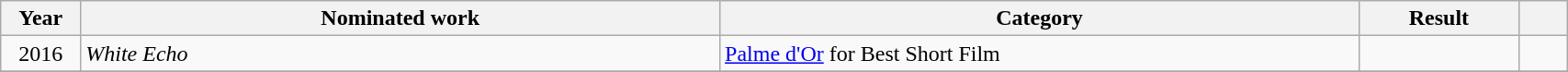<table class="wikitable" style="width:90%;">
<tr>
<th width=5%>Year</th>
<th style="width:40%;">Nominated work</th>
<th style="width:40%;">Category</th>
<th style="width:10%;">Result</th>
<th width=3%></th>
</tr>
<tr>
<td style="text-align:center;">2016</td>
<td><em>White Echo</em></td>
<td><a href='#'>Palme d'Or</a> for Best Short Film</td>
<td></td>
<td style="text-align:center;"></td>
</tr>
<tr>
</tr>
</table>
